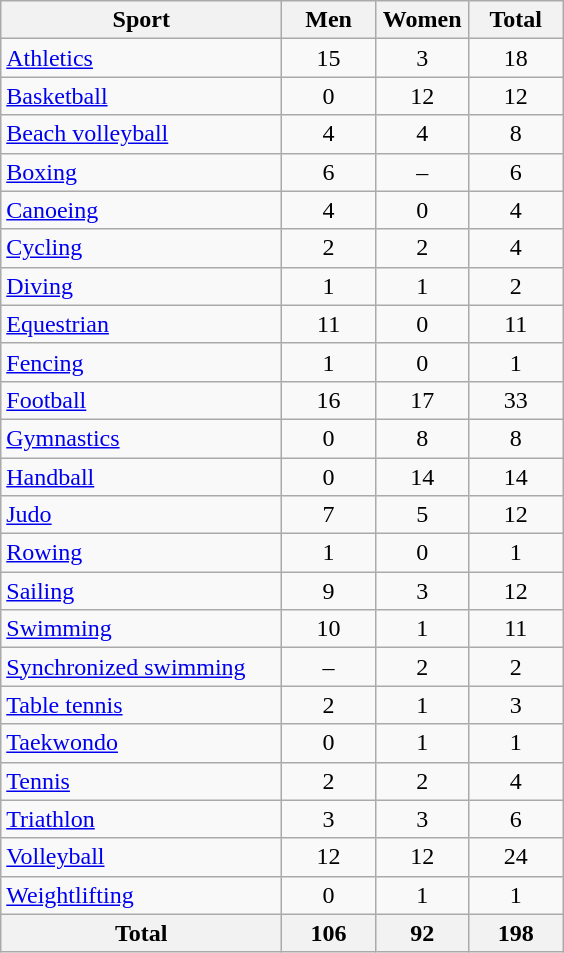<table class="wikitable sortable" style="text-align:center;">
<tr>
<th width=180>Sport</th>
<th width=55>Men</th>
<th width=55>Women</th>
<th width=55>Total</th>
</tr>
<tr>
<td align=left><a href='#'>Athletics</a></td>
<td>15</td>
<td>3</td>
<td>18</td>
</tr>
<tr>
<td align=left><a href='#'>Basketball</a></td>
<td>0</td>
<td>12</td>
<td>12</td>
</tr>
<tr>
<td align=left><a href='#'>Beach volleyball</a></td>
<td>4</td>
<td>4</td>
<td>8</td>
</tr>
<tr>
<td align=left><a href='#'>Boxing</a></td>
<td>6</td>
<td>–</td>
<td>6</td>
</tr>
<tr>
<td align=left><a href='#'>Canoeing</a></td>
<td>4</td>
<td>0</td>
<td>4</td>
</tr>
<tr>
<td align=left><a href='#'>Cycling</a></td>
<td>2</td>
<td>2</td>
<td>4</td>
</tr>
<tr>
<td align=left><a href='#'>Diving</a></td>
<td>1</td>
<td>1</td>
<td>2</td>
</tr>
<tr>
<td align=left><a href='#'>Equestrian</a></td>
<td>11</td>
<td>0</td>
<td>11</td>
</tr>
<tr>
<td align=left><a href='#'>Fencing</a></td>
<td>1</td>
<td>0</td>
<td>1</td>
</tr>
<tr>
<td align=left><a href='#'>Football</a></td>
<td>16</td>
<td>17</td>
<td>33</td>
</tr>
<tr>
<td align=left><a href='#'>Gymnastics</a></td>
<td>0</td>
<td>8</td>
<td>8</td>
</tr>
<tr>
<td align=left><a href='#'>Handball</a></td>
<td>0</td>
<td>14</td>
<td>14</td>
</tr>
<tr>
<td align=left><a href='#'>Judo</a></td>
<td>7</td>
<td>5</td>
<td>12</td>
</tr>
<tr>
<td align=left><a href='#'>Rowing</a></td>
<td>1</td>
<td>0</td>
<td>1</td>
</tr>
<tr>
<td align=left><a href='#'>Sailing</a></td>
<td>9</td>
<td>3</td>
<td>12</td>
</tr>
<tr>
<td align=left><a href='#'>Swimming</a></td>
<td>10</td>
<td>1</td>
<td>11</td>
</tr>
<tr>
<td align=left><a href='#'>Synchronized swimming</a></td>
<td>–</td>
<td>2</td>
<td>2</td>
</tr>
<tr>
<td align=left><a href='#'>Table tennis</a></td>
<td>2</td>
<td>1</td>
<td>3</td>
</tr>
<tr>
<td align=left><a href='#'>Taekwondo</a></td>
<td>0</td>
<td>1</td>
<td>1</td>
</tr>
<tr>
<td align=left><a href='#'>Tennis</a></td>
<td>2</td>
<td>2</td>
<td>4</td>
</tr>
<tr>
<td align=left><a href='#'>Triathlon</a></td>
<td>3</td>
<td>3</td>
<td>6</td>
</tr>
<tr>
<td align=left><a href='#'>Volleyball</a></td>
<td>12</td>
<td>12</td>
<td>24</td>
</tr>
<tr>
<td align=left><a href='#'>Weightlifting</a></td>
<td>0</td>
<td>1</td>
<td>1</td>
</tr>
<tr>
<th>Total</th>
<th>106</th>
<th>92</th>
<th>198</th>
</tr>
</table>
